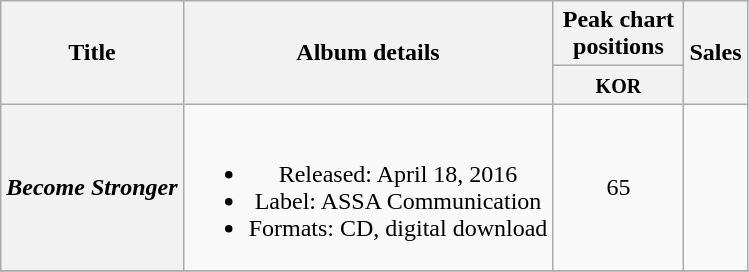<table class="wikitable plainrowheaders" style="text-align:center;">
<tr>
<th scope="col" rowspan="2">Title</th>
<th scope="col" rowspan="2">Album details</th>
<th scope="col" colspan="1" style="width:5em;">Peak chart positions</th>
<th scope="col" rowspan="2">Sales</th>
</tr>
<tr>
<th><small>KOR</small><br></th>
</tr>
<tr>
<th scope="row"><em>Become Stronger</em><br></th>
<td><br><ul><li>Released: April 18, 2016</li><li>Label: ASSA Communication</li><li>Formats: CD, digital download</li></ul></td>
<td>65</td>
<td></td>
</tr>
<tr>
</tr>
</table>
